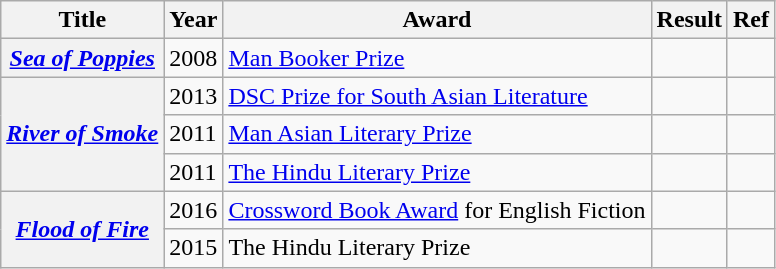<table class="wikitable sortable plainrowheaders">
<tr>
<th scope="col">Title</th>
<th scope="col">Year</th>
<th scope="col">Award</th>
<th scope="col">Result</th>
<th scope="col" class="unsortable">Ref</th>
</tr>
<tr>
<th scope="row"><em><a href='#'>Sea of Poppies</a></em></th>
<td>2008</td>
<td scope="row"><a href='#'>Man Booker Prize</a></td>
<td></td>
<td></td>
</tr>
<tr>
<th scope="row" rowspan="3"><em><a href='#'>River of Smoke</a></em></th>
<td>2013</td>
<td><a href='#'>DSC Prize for South Asian Literature</a></td>
<td></td>
<td></td>
</tr>
<tr>
<td>2011</td>
<td><a href='#'>Man Asian Literary Prize</a></td>
<td></td>
<td></td>
</tr>
<tr>
<td>2011</td>
<td><a href='#'>The Hindu Literary Prize</a></td>
<td></td>
<td></td>
</tr>
<tr>
<th scope="row" rowspan="2"><em><a href='#'>Flood of Fire</a></em></th>
<td>2016</td>
<td><a href='#'>Crossword Book Award</a> for English Fiction</td>
<td></td>
<td></td>
</tr>
<tr>
<td>2015</td>
<td>The Hindu Literary Prize</td>
<td></td>
<td></td>
</tr>
</table>
